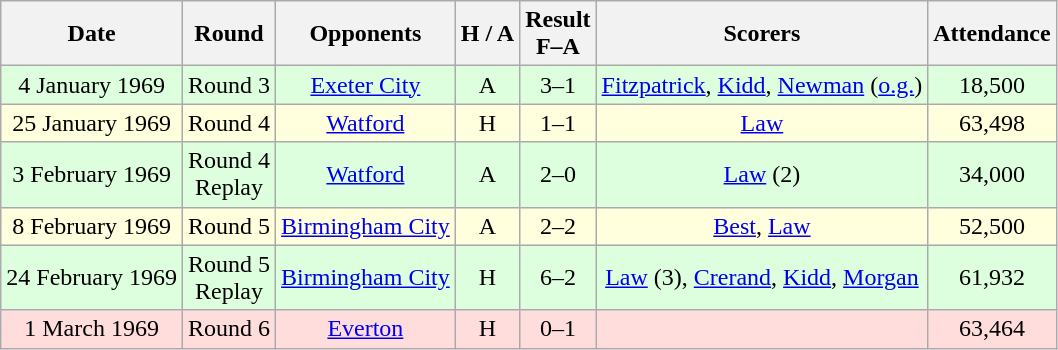<table class="wikitable" style="text-align:center">
<tr>
<th>Date</th>
<th>Round</th>
<th>Opponents</th>
<th>H / A</th>
<th>Result<br>F–A</th>
<th>Scorers</th>
<th>Attendance</th>
</tr>
<tr bgcolor="#ddffdd">
<td>4 January 1969</td>
<td>Round 3</td>
<td><a href='#'>Exeter City</a></td>
<td>A</td>
<td>3–1</td>
<td><a href='#'>Fitzpatrick</a>, <a href='#'>Kidd</a>, <a href='#'>Newman</a> (<a href='#'>o.g.</a>)</td>
<td>18,500</td>
</tr>
<tr bgcolor="#ffffdd">
<td>25 January 1969</td>
<td>Round 4</td>
<td><a href='#'>Watford</a></td>
<td>H</td>
<td>1–1</td>
<td><a href='#'>Law</a></td>
<td>63,498</td>
</tr>
<tr bgcolor="#ddffdd">
<td>3 February 1969</td>
<td>Round 4<br>Replay</td>
<td><a href='#'>Watford</a></td>
<td>A</td>
<td>2–0</td>
<td><a href='#'>Law</a> (2)</td>
<td>34,000</td>
</tr>
<tr bgcolor="#ffffdd">
<td>8 February 1969</td>
<td>Round 5</td>
<td><a href='#'>Birmingham City</a></td>
<td>A</td>
<td>2–2</td>
<td><a href='#'>Best</a>, <a href='#'>Law</a></td>
<td>52,500</td>
</tr>
<tr bgcolor="#ddffdd">
<td>24 February 1969</td>
<td>Round 5<br>Replay</td>
<td><a href='#'>Birmingham City</a></td>
<td>H</td>
<td>6–2</td>
<td><a href='#'>Law</a> (3), <a href='#'>Crerand</a>, <a href='#'>Kidd</a>, <a href='#'>Morgan</a></td>
<td>61,932</td>
</tr>
<tr bgcolor="#ffdddd">
<td>1 March 1969</td>
<td>Round 6</td>
<td><a href='#'>Everton</a></td>
<td>H</td>
<td>0–1</td>
<td></td>
<td>63,464</td>
</tr>
</table>
